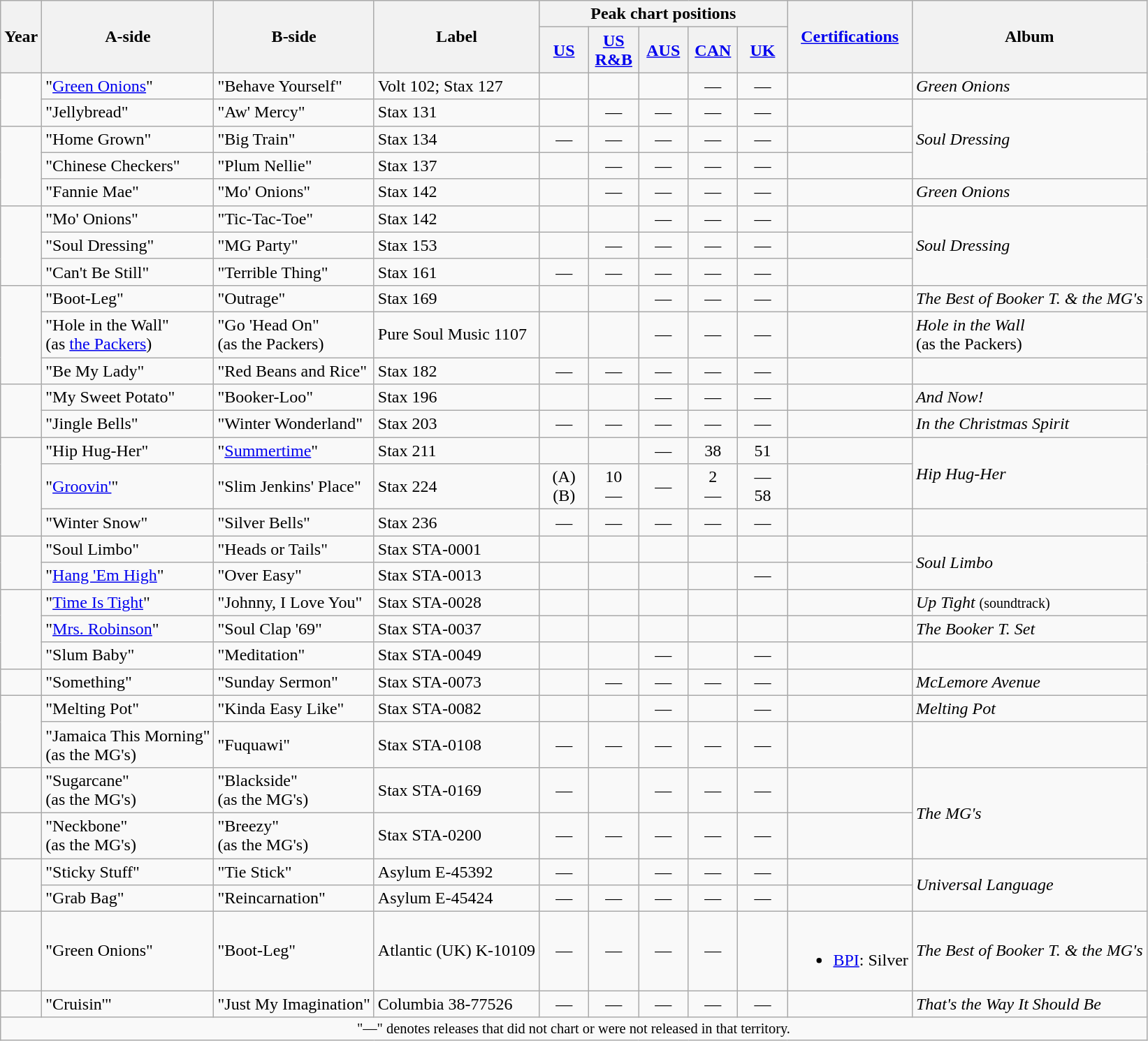<table class="wikitable">
<tr>
<th rowspan="2">Year</th>
<th rowspan="2">A-side</th>
<th rowspan="2">B-side</th>
<th rowspan="2">Label</th>
<th colspan="5">Peak chart positions</th>
<th rowspan="2"><a href='#'>Certifications</a></th>
<th rowspan="2">Album</th>
</tr>
<tr>
<th style="width:40px;"><a href='#'>US</a><br></th>
<th style="width:40px;"><a href='#'>US R&B</a><br></th>
<th style="width:40px;"><a href='#'>AUS</a><br></th>
<th style="width:40px;"><a href='#'>CAN</a><br></th>
<th style="width:40px;"><a href='#'>UK</a><br></th>
</tr>
<tr>
<td rowspan=2></td>
<td>"<a href='#'>Green Onions</a>"</td>
<td>"Behave Yourself"</td>
<td>Volt 102; Stax 127</td>
<td align="center"></td>
<td align="center"></td>
<td align="center"></td>
<td align="center">—</td>
<td align="center">—</td>
<td></td>
<td><em>Green Onions</em></td>
</tr>
<tr>
<td>"Jellybread"</td>
<td>"Aw' Mercy"</td>
<td>Stax 131</td>
<td align="center"></td>
<td align="center">—</td>
<td align="center">—</td>
<td align="center">—</td>
<td align="center">—</td>
<td></td>
<td rowspan="3"><em>Soul Dressing</em></td>
</tr>
<tr>
<td rowspan=3></td>
<td>"Home Grown"</td>
<td>"Big Train"</td>
<td>Stax 134</td>
<td align="center">—</td>
<td align="center">—</td>
<td align="center">—</td>
<td align="center">—</td>
<td align="center">—</td>
<td></td>
</tr>
<tr>
<td>"Chinese Checkers"</td>
<td>"Plum Nellie"</td>
<td>Stax 137</td>
<td align="center"></td>
<td align="center">—</td>
<td align="center">—</td>
<td align="center">—</td>
<td align="center">—</td>
<td></td>
</tr>
<tr>
<td>"Fannie Mae"</td>
<td>"Mo' Onions"</td>
<td>Stax 142</td>
<td align="center"></td>
<td align="center">—</td>
<td align="center">—</td>
<td align="center">—</td>
<td align="center">—</td>
<td></td>
<td><em>Green Onions</em></td>
</tr>
<tr>
<td rowspan=3></td>
<td>"Mo' Onions"</td>
<td>"Tic-Tac-Toe"</td>
<td>Stax 142</td>
<td align="center"></td>
<td align="center"></td>
<td align="center">—</td>
<td align="center">—</td>
<td align="center">—</td>
<td></td>
<td rowspan="3"><em>Soul Dressing</em></td>
</tr>
<tr>
<td>"Soul Dressing"</td>
<td>"MG Party"</td>
<td>Stax 153</td>
<td align="center"></td>
<td align="center">—</td>
<td align="center">—</td>
<td align="center">—</td>
<td align="center">—</td>
<td></td>
</tr>
<tr>
<td>"Can't Be Still"</td>
<td>"Terrible Thing"</td>
<td>Stax 161</td>
<td align="center">—</td>
<td align="center">—</td>
<td align="center">—</td>
<td align="center">—</td>
<td align="center">—</td>
<td></td>
</tr>
<tr>
<td rowspan=3></td>
<td>"Boot-Leg"</td>
<td>"Outrage"</td>
<td>Stax 169</td>
<td align="center"></td>
<td align="center"></td>
<td align="center">—</td>
<td align="center">—</td>
<td align="center">—</td>
<td></td>
<td><em>The Best of Booker T. & the MG's</em></td>
</tr>
<tr>
<td>"Hole in the Wall" <br>(as <a href='#'>the Packers</a>)</td>
<td>"Go 'Head On" <br>(as the Packers)</td>
<td>Pure Soul Music 1107</td>
<td align="center"></td>
<td align="center"></td>
<td align="center">—</td>
<td align="center">—</td>
<td align="center">—</td>
<td></td>
<td><em>Hole in the Wall</em> <br>(as the Packers)</td>
</tr>
<tr>
<td>"Be My Lady"</td>
<td>"Red Beans and Rice"</td>
<td>Stax 182</td>
<td align="center">—</td>
<td align="center">—</td>
<td align="center">—</td>
<td align="center">—</td>
<td align="center">—</td>
<td></td>
<td></td>
</tr>
<tr>
<td rowspan=2></td>
<td>"My Sweet Potato"</td>
<td>"Booker-Loo"</td>
<td>Stax 196</td>
<td align="center"></td>
<td align="center"></td>
<td align="center">—</td>
<td align="center">—</td>
<td align="center">—</td>
<td></td>
<td><em>And Now!</em></td>
</tr>
<tr>
<td>"Jingle Bells"</td>
<td>"Winter Wonderland"</td>
<td>Stax 203</td>
<td align="center">—</td>
<td align="center">—</td>
<td align="center">—</td>
<td align="center">—</td>
<td align="center">—</td>
<td></td>
<td><em>In the Christmas Spirit</em></td>
</tr>
<tr>
<td rowspan=3></td>
<td>"Hip Hug-Her"</td>
<td>"<a href='#'>Summertime</a>"</td>
<td>Stax 211</td>
<td align="center"></td>
<td align="center"></td>
<td align="center">—</td>
<td align="center">38</td>
<td align="center">51</td>
<td></td>
<td rowspan="2"><em>Hip Hug-Her</em></td>
</tr>
<tr>
<td>"<a href='#'>Groovin'</a>"</td>
<td>"Slim Jenkins' Place"</td>
<td>Stax 224</td>
<td align="center"> (A)<br> (B)</td>
<td align="center">10<br>—</td>
<td align="center">—</td>
<td align="center">2<br>—</td>
<td align="center">—<br>58</td>
<td></td>
</tr>
<tr>
<td>"Winter Snow"</td>
<td>"Silver Bells"</td>
<td>Stax 236</td>
<td align="center">—</td>
<td align="center">—</td>
<td align="center">—</td>
<td align="center">—</td>
<td align="center">—</td>
<td></td>
<td></td>
</tr>
<tr>
<td rowspan=2></td>
<td>"Soul Limbo"</td>
<td>"Heads or Tails"</td>
<td>Stax STA-0001</td>
<td align="center"></td>
<td align="center"></td>
<td align="center"></td>
<td align="center"></td>
<td align="center"></td>
<td></td>
<td rowspan="2"><em>Soul Limbo</em></td>
</tr>
<tr>
<td>"<a href='#'>Hang 'Em High</a>"</td>
<td>"Over Easy"</td>
<td>Stax STA-0013</td>
<td align="center"></td>
<td align="center"></td>
<td align="center"></td>
<td align="center"></td>
<td align="center">—</td>
<td></td>
</tr>
<tr>
<td rowspan=3></td>
<td>"<a href='#'>Time Is Tight</a>"</td>
<td>"Johnny, I Love You"</td>
<td>Stax STA-0028</td>
<td align="center"></td>
<td align="center"></td>
<td align="center"></td>
<td align="center"></td>
<td align="center"></td>
<td></td>
<td><em>Up Tight</em> <small>(soundtrack)</small></td>
</tr>
<tr>
<td>"<a href='#'>Mrs. Robinson</a>"</td>
<td>"Soul Clap '69"</td>
<td>Stax STA-0037</td>
<td align="center"></td>
<td align="center"></td>
<td align="center"></td>
<td align="center"></td>
<td align="center"></td>
<td></td>
<td><em>The Booker T. Set</em></td>
</tr>
<tr>
<td>"Slum Baby"</td>
<td>"Meditation"</td>
<td>Stax STA-0049</td>
<td align="center"></td>
<td align="center"></td>
<td align="center">—</td>
<td align="center"></td>
<td align="center">—</td>
<td></td>
<td></td>
</tr>
<tr>
<td></td>
<td>"Something"</td>
<td>"Sunday Sermon"</td>
<td>Stax STA-0073</td>
<td align="center"></td>
<td align="center">—</td>
<td align="center">—</td>
<td align="center">—</td>
<td align="center">—</td>
<td></td>
<td><em>McLemore Avenue</em></td>
</tr>
<tr>
<td rowspan=2></td>
<td>"Melting Pot"</td>
<td>"Kinda Easy Like"</td>
<td>Stax STA-0082</td>
<td align="center"></td>
<td align="center"></td>
<td align="center">—</td>
<td align="center"></td>
<td align="center">—</td>
<td></td>
<td><em>Melting Pot</em></td>
</tr>
<tr>
<td>"Jamaica This Morning" <br>(as the MG's)</td>
<td>"Fuquawi"</td>
<td>Stax STA-0108</td>
<td align="center">—</td>
<td align="center">—</td>
<td align="center">—</td>
<td align="center">—</td>
<td align="center">—</td>
<td></td>
<td></td>
</tr>
<tr>
<td></td>
<td>"Sugarcane" <br>(as the MG's)</td>
<td>"Blackside" <br>(as the MG's)</td>
<td>Stax STA-0169</td>
<td align="center">—</td>
<td align="center"></td>
<td align="center">—</td>
<td align="center">—</td>
<td align="center">—</td>
<td></td>
<td rowspan="2"><em>The MG's</em></td>
</tr>
<tr>
<td></td>
<td>"Neckbone" <br>(as the MG's)</td>
<td>"Breezy" <br>(as the MG's)</td>
<td>Stax STA-0200</td>
<td align="center">—</td>
<td align="center">—</td>
<td align="center">—</td>
<td align="center">—</td>
<td align="center">—</td>
<td></td>
</tr>
<tr>
<td rowspan=2></td>
<td>"Sticky Stuff"</td>
<td>"Tie Stick"</td>
<td>Asylum E-45392</td>
<td align="center">—</td>
<td align="center"></td>
<td align="center">—</td>
<td align="center">—</td>
<td align="center">—</td>
<td></td>
<td rowspan="2"><em>Universal Language</em></td>
</tr>
<tr>
<td>"Grab Bag"</td>
<td>"Reincarnation"</td>
<td>Asylum E-45424</td>
<td align="center">—</td>
<td align="center">—</td>
<td align="center">—</td>
<td align="center">—</td>
<td align="center">—</td>
<td></td>
</tr>
<tr>
<td></td>
<td>"Green Onions"</td>
<td>"Boot-Leg"</td>
<td>Atlantic (UK) K-10109</td>
<td align="center">—</td>
<td align="center">—</td>
<td align="center">—</td>
<td align="center">—</td>
<td align="center"></td>
<td><br><ul><li><a href='#'>BPI</a>: Silver</li></ul></td>
<td><em>The Best of Booker T. & the MG's</em></td>
</tr>
<tr>
<td></td>
<td>"Cruisin'"</td>
<td>"Just My Imagination"</td>
<td>Columbia 38-77526</td>
<td align="center">—</td>
<td align="center">—</td>
<td align="center">—</td>
<td align="center">—</td>
<td align="center">—</td>
<td></td>
<td><em>That's the Way It Should Be</em></td>
</tr>
<tr>
<td colspan="11" style="text-align:center; font-size:85%;">"—" denotes releases that did not chart or were not released in that territory.</td>
</tr>
</table>
